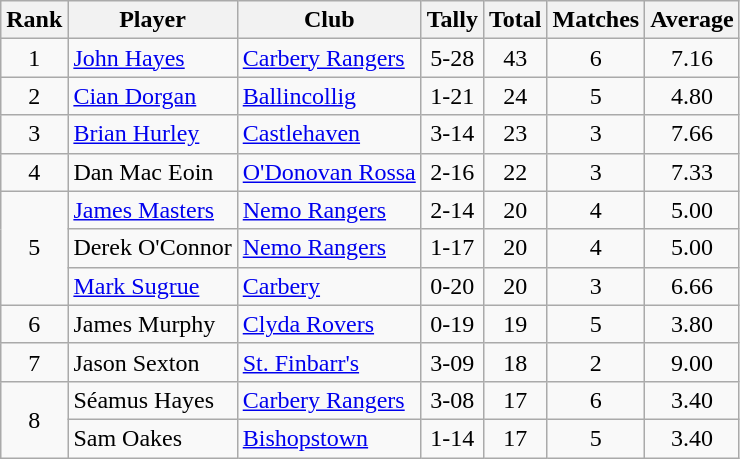<table class="wikitable">
<tr>
<th>Rank</th>
<th>Player</th>
<th>Club</th>
<th>Tally</th>
<th>Total</th>
<th>Matches</th>
<th>Average</th>
</tr>
<tr>
<td rowspan="1" style="text-align:center;">1</td>
<td><a href='#'>John Hayes</a></td>
<td><a href='#'>Carbery Rangers</a></td>
<td align=center>5-28</td>
<td align=center>43</td>
<td align=center>6</td>
<td align=center>7.16</td>
</tr>
<tr>
<td rowspan="1" style="text-align:center;">2</td>
<td><a href='#'>Cian Dorgan</a></td>
<td><a href='#'>Ballincollig</a></td>
<td align=center>1-21</td>
<td align=center>24</td>
<td align=center>5</td>
<td align=center>4.80</td>
</tr>
<tr>
<td rowspan="1" style="text-align:center;">3</td>
<td><a href='#'>Brian Hurley</a></td>
<td><a href='#'>Castlehaven</a></td>
<td align=center>3-14</td>
<td align=center>23</td>
<td align=center>3</td>
<td align=center>7.66</td>
</tr>
<tr>
<td rowspan="1" style="text-align:center;">4</td>
<td>Dan Mac Eoin</td>
<td><a href='#'>O'Donovan Rossa</a></td>
<td align=center>2-16</td>
<td align=center>22</td>
<td align=center>3</td>
<td align=center>7.33</td>
</tr>
<tr>
<td rowspan="3" style="text-align:center;">5</td>
<td><a href='#'>James Masters</a></td>
<td><a href='#'>Nemo Rangers</a></td>
<td align=center>2-14</td>
<td align=center>20</td>
<td align=center>4</td>
<td align=center>5.00</td>
</tr>
<tr>
<td>Derek O'Connor</td>
<td><a href='#'>Nemo Rangers</a></td>
<td align=center>1-17</td>
<td align=center>20</td>
<td align=center>4</td>
<td align=center>5.00</td>
</tr>
<tr>
<td><a href='#'>Mark Sugrue</a></td>
<td><a href='#'>Carbery</a></td>
<td align=center>0-20</td>
<td align=center>20</td>
<td align=center>3</td>
<td align=center>6.66</td>
</tr>
<tr>
<td rowspan="1" style="text-align:center;">6</td>
<td>James Murphy</td>
<td><a href='#'>Clyda Rovers</a></td>
<td align=center>0-19</td>
<td align=center>19</td>
<td align=center>5</td>
<td align=center>3.80</td>
</tr>
<tr>
<td rowspan="1" style="text-align:center;">7</td>
<td>Jason Sexton</td>
<td><a href='#'>St. Finbarr's</a></td>
<td align=center>3-09</td>
<td align=center>18</td>
<td align=center>2</td>
<td align=center>9.00</td>
</tr>
<tr>
<td rowspan="2" style="text-align:center;">8</td>
<td>Séamus Hayes</td>
<td><a href='#'>Carbery Rangers</a></td>
<td align=center>3-08</td>
<td align=center>17</td>
<td align=center>6</td>
<td align=center>3.40</td>
</tr>
<tr>
<td>Sam Oakes</td>
<td><a href='#'>Bishopstown</a></td>
<td align=center>1-14</td>
<td align=center>17</td>
<td align=center>5</td>
<td align=center>3.40</td>
</tr>
</table>
